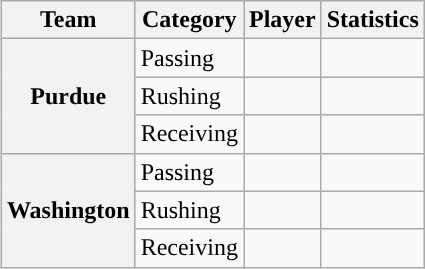<table class="wikitable" style="float:right">
<tr>
<th>Team</th>
<th>Category</th>
<th>Player</th>
<th>Statistics</th>
</tr>
<tr>
<th rowspan=3>Purdue</th>
<td>Passing</td>
<td></td>
<td></td>
</tr>
<tr>
<td>Rushing</td>
<td></td>
<td></td>
</tr>
<tr>
<td>Receiving</td>
<td></td>
<td></td>
</tr>
<tr>
<th rowspan=3>Washington</th>
<td>Passing</td>
<td></td>
<td></td>
</tr>
<tr>
<td>Rushing</td>
<td></td>
<td></td>
</tr>
<tr>
<td>Receiving</td>
<td></td>
<td></td>
</tr>
</table>
